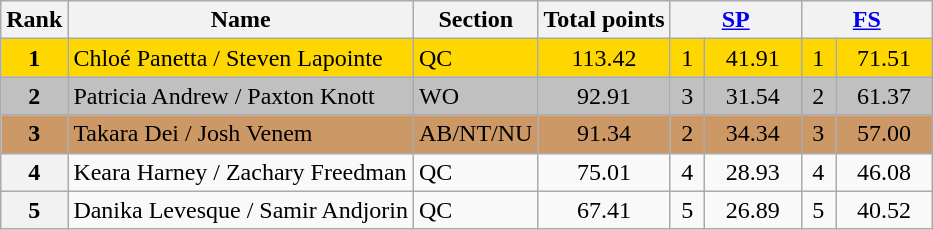<table class="wikitable sortable">
<tr>
<th>Rank</th>
<th>Name</th>
<th>Section</th>
<th>Total points</th>
<th colspan="2" width="80px"><a href='#'>SP</a></th>
<th colspan="2" width="80px"><a href='#'>FS</a></th>
</tr>
<tr bgcolor="gold">
<td align="center"><strong>1</strong></td>
<td>Chloé Panetta / Steven Lapointe</td>
<td>QC</td>
<td align="center">113.42</td>
<td align="center">1</td>
<td align="center">41.91</td>
<td align="center">1</td>
<td align="center">71.51</td>
</tr>
<tr bgcolor="silver">
<td align="center"><strong>2</strong></td>
<td>Patricia Andrew / Paxton Knott</td>
<td>WO</td>
<td align="center">92.91</td>
<td align="center">3</td>
<td align="center">31.54</td>
<td align="center">2</td>
<td align="center">61.37</td>
</tr>
<tr bgcolor="cc9966">
<td align="center"><strong>3</strong></td>
<td>Takara Dei / Josh Venem</td>
<td>AB/NT/NU</td>
<td align="center">91.34</td>
<td align="center">2</td>
<td align="center">34.34</td>
<td align="center">3</td>
<td align="center">57.00</td>
</tr>
<tr>
<th>4</th>
<td>Keara Harney / Zachary Freedman</td>
<td>QC</td>
<td align="center">75.01</td>
<td align="center">4</td>
<td align="center">28.93</td>
<td align="center">4</td>
<td align="center">46.08</td>
</tr>
<tr>
<th>5</th>
<td>Danika Levesque / Samir Andjorin</td>
<td>QC</td>
<td align="center">67.41</td>
<td align="center">5</td>
<td align="center">26.89</td>
<td align="center">5</td>
<td align="center">40.52</td>
</tr>
</table>
